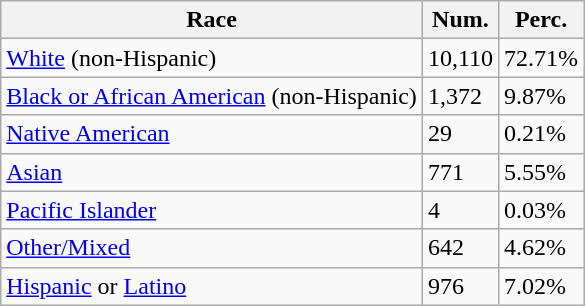<table class="wikitable">
<tr>
<th>Race</th>
<th>Num.</th>
<th>Perc.</th>
</tr>
<tr>
<td><a href='#'>White</a> (non-Hispanic)</td>
<td>10,110</td>
<td>72.71%</td>
</tr>
<tr>
<td><a href='#'>Black or African American</a> (non-Hispanic)</td>
<td>1,372</td>
<td>9.87%</td>
</tr>
<tr>
<td><a href='#'>Native American</a></td>
<td>29</td>
<td>0.21%</td>
</tr>
<tr>
<td><a href='#'>Asian</a></td>
<td>771</td>
<td>5.55%</td>
</tr>
<tr>
<td><a href='#'>Pacific Islander</a></td>
<td>4</td>
<td>0.03%</td>
</tr>
<tr>
<td><a href='#'>Other/Mixed</a></td>
<td>642</td>
<td>4.62%</td>
</tr>
<tr>
<td><a href='#'>Hispanic</a> or <a href='#'>Latino</a></td>
<td>976</td>
<td>7.02%</td>
</tr>
</table>
